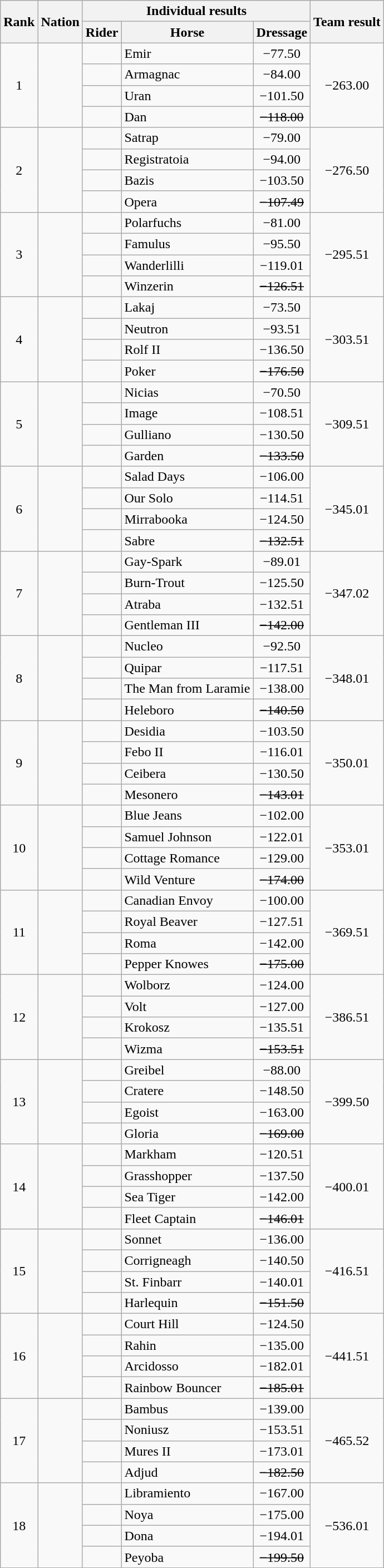<table class="wikitable sortable" style="text-align:center">
<tr>
<th rowspan=2>Rank</th>
<th rowspan=2>Nation</th>
<th colspan=3>Individual results</th>
<th rowspan=2>Team result</th>
</tr>
<tr>
<th>Rider</th>
<th>Horse</th>
<th>Dressage</th>
</tr>
<tr>
<td rowspan=4>1</td>
<td rowspan=4 align=left></td>
<td align=left></td>
<td align=left>Emir</td>
<td>−77.50</td>
<td rowspan=4>−263.00</td>
</tr>
<tr>
<td align=left></td>
<td align=left>Armagnac</td>
<td>−84.00</td>
</tr>
<tr>
<td align=left></td>
<td align=left>Uran</td>
<td>−101.50</td>
</tr>
<tr>
<td align=left></td>
<td align=left>Dan</td>
<td><s>−118.00</s></td>
</tr>
<tr>
<td rowspan=4>2</td>
<td rowspan=4 align=left></td>
<td align=left></td>
<td align=left>Satrap</td>
<td>−79.00</td>
<td rowspan=4>−276.50</td>
</tr>
<tr>
<td align=left></td>
<td align=left>Registratoia</td>
<td>−94.00</td>
</tr>
<tr>
<td align=left></td>
<td align=left>Bazis</td>
<td>−103.50</td>
</tr>
<tr>
<td align=left></td>
<td align=left>Opera</td>
<td><s>−107.49</s></td>
</tr>
<tr>
<td rowspan=4>3</td>
<td rowspan=4 align=left></td>
<td align=left></td>
<td align=left>Polarfuchs</td>
<td>−81.00</td>
<td rowspan=4>−295.51</td>
</tr>
<tr>
<td align=left></td>
<td align=left>Famulus</td>
<td>−95.50</td>
</tr>
<tr>
<td align=left></td>
<td align=left>Wanderlilli</td>
<td>−119.01</td>
</tr>
<tr>
<td align=left></td>
<td align=left>Winzerin</td>
<td><s>−126.51</s></td>
</tr>
<tr>
<td rowspan=4>4</td>
<td rowspan=4 align=left></td>
<td align=left></td>
<td align=left>Lakaj</td>
<td>−73.50</td>
<td rowspan=4>−303.51</td>
</tr>
<tr>
<td align=left></td>
<td align=left>Neutron</td>
<td>−93.51</td>
</tr>
<tr>
<td align=left></td>
<td align=left>Rolf II</td>
<td>−136.50</td>
</tr>
<tr>
<td align=left></td>
<td align=left>Poker</td>
<td><s>−176.50</s></td>
</tr>
<tr>
<td rowspan=4>5</td>
<td rowspan=4 align=left></td>
<td align=left></td>
<td align=left>Nicias</td>
<td>−70.50</td>
<td rowspan=4>−309.51</td>
</tr>
<tr>
<td align=left></td>
<td align=left>Image</td>
<td>−108.51</td>
</tr>
<tr>
<td align=left></td>
<td align=left>Gulliano</td>
<td>−130.50</td>
</tr>
<tr>
<td align=left></td>
<td align=left>Garden</td>
<td><s>−133.50</s></td>
</tr>
<tr>
<td rowspan=4>6</td>
<td rowspan=4 align=left></td>
<td align=left></td>
<td align=left>Salad Days</td>
<td>−106.00</td>
<td rowspan=4>−345.01</td>
</tr>
<tr>
<td align=left></td>
<td align=left>Our Solo</td>
<td>−114.51</td>
</tr>
<tr>
<td align=left></td>
<td align=left>Mirrabooka</td>
<td>−124.50</td>
</tr>
<tr>
<td align=left></td>
<td align=left>Sabre</td>
<td><s>−132.51</s></td>
</tr>
<tr>
<td rowspan=4>7</td>
<td rowspan=4 align=left></td>
<td align=left></td>
<td align=left>Gay-Spark</td>
<td>−89.01</td>
<td rowspan=4>−347.02</td>
</tr>
<tr>
<td align=left></td>
<td align=left>Burn-Trout</td>
<td>−125.50</td>
</tr>
<tr>
<td align=left></td>
<td align=left>Atraba</td>
<td>−132.51</td>
</tr>
<tr>
<td align=left></td>
<td align=left>Gentleman III</td>
<td><s>−142.00</s></td>
</tr>
<tr>
<td rowspan=4>8</td>
<td rowspan=4 align=left></td>
<td align=left></td>
<td align=left>Nucleo</td>
<td>−92.50</td>
<td rowspan=4>−348.01</td>
</tr>
<tr>
<td align=left></td>
<td align=left>Quipar</td>
<td>−117.51</td>
</tr>
<tr>
<td align=left></td>
<td align=left>The Man from Laramie</td>
<td>−138.00</td>
</tr>
<tr>
<td align=left></td>
<td align=left>Heleboro</td>
<td><s>−140.50</s></td>
</tr>
<tr>
<td rowspan=4>9</td>
<td rowspan=4 align=left></td>
<td align=left></td>
<td align=left>Desidia</td>
<td>−103.50</td>
<td rowspan=4>−350.01</td>
</tr>
<tr>
<td align=left></td>
<td align=left>Febo II</td>
<td>−116.01</td>
</tr>
<tr>
<td align=left></td>
<td align=left>Ceibera</td>
<td>−130.50</td>
</tr>
<tr>
<td align=left></td>
<td align=left>Mesonero</td>
<td><s>−143.01</s></td>
</tr>
<tr>
<td rowspan=4>10</td>
<td rowspan=4 align=left></td>
<td align=left></td>
<td align=left>Blue Jeans</td>
<td>−102.00</td>
<td rowspan=4>−353.01</td>
</tr>
<tr>
<td align=left></td>
<td align=left>Samuel Johnson</td>
<td>−122.01</td>
</tr>
<tr>
<td align=left></td>
<td align=left>Cottage Romance</td>
<td>−129.00</td>
</tr>
<tr>
<td align=left></td>
<td align=left>Wild Venture</td>
<td><s>−174.00</s></td>
</tr>
<tr>
<td rowspan=4>11</td>
<td rowspan=4 align=left></td>
<td align=left></td>
<td align=left>Canadian Envoy</td>
<td>−100.00</td>
<td rowspan=4>−369.51</td>
</tr>
<tr>
<td align=left></td>
<td align=left>Royal Beaver</td>
<td>−127.51</td>
</tr>
<tr>
<td align=left></td>
<td align=left>Roma</td>
<td>−142.00</td>
</tr>
<tr>
<td align=left></td>
<td align=left>Pepper Knowes</td>
<td><s>−175.00</s></td>
</tr>
<tr>
<td rowspan=4>12</td>
<td rowspan=4 align=left></td>
<td align=left></td>
<td align=left>Wolborz</td>
<td>−124.00</td>
<td rowspan=4>−386.51</td>
</tr>
<tr>
<td align=left></td>
<td align=left>Volt</td>
<td>−127.00</td>
</tr>
<tr>
<td align=left></td>
<td align=left>Krokosz</td>
<td>−135.51</td>
</tr>
<tr>
<td align=left></td>
<td align=left>Wizma</td>
<td><s>−153.51</s></td>
</tr>
<tr>
<td rowspan=4>13</td>
<td rowspan=4 align=left></td>
<td align=left></td>
<td align=left>Greibel</td>
<td>−88.00</td>
<td rowspan=4>−399.50</td>
</tr>
<tr>
<td align=left></td>
<td align=left>Cratere</td>
<td>−148.50</td>
</tr>
<tr>
<td align=left></td>
<td align=left>Egoist</td>
<td>−163.00</td>
</tr>
<tr>
<td align=left></td>
<td align=left>Gloria</td>
<td><s>−169.00</s></td>
</tr>
<tr>
<td rowspan=4>14</td>
<td rowspan=4 align=left></td>
<td align=left></td>
<td align=left>Markham</td>
<td>−120.51</td>
<td rowspan=4>−400.01</td>
</tr>
<tr>
<td align=left></td>
<td align=left>Grasshopper</td>
<td>−137.50</td>
</tr>
<tr>
<td align=left></td>
<td align=left>Sea Tiger</td>
<td>−142.00</td>
</tr>
<tr>
<td align=left></td>
<td align=left>Fleet Captain</td>
<td><s>−146.01</s></td>
</tr>
<tr>
<td rowspan=4>15</td>
<td rowspan=4 align=left></td>
<td align=left></td>
<td align=left>Sonnet</td>
<td>−136.00</td>
<td rowspan=4>−416.51</td>
</tr>
<tr>
<td align=left></td>
<td align=left>Corrigneagh</td>
<td>−140.50</td>
</tr>
<tr>
<td align=left></td>
<td align=left>St. Finbarr</td>
<td>−140.01</td>
</tr>
<tr>
<td align=left></td>
<td align=left>Harlequin</td>
<td><s>−151.50</s></td>
</tr>
<tr>
<td rowspan=4>16</td>
<td rowspan=4 align=left></td>
<td align=left></td>
<td align=left>Court Hill</td>
<td>−124.50</td>
<td rowspan=4>−441.51</td>
</tr>
<tr>
<td align=left></td>
<td align=left>Rahin</td>
<td>−135.00</td>
</tr>
<tr>
<td align=left></td>
<td align=left>Arcidosso</td>
<td>−182.01</td>
</tr>
<tr>
<td align=left></td>
<td align=left>Rainbow Bouncer</td>
<td><s>−185.01</s></td>
</tr>
<tr>
<td rowspan=4>17</td>
<td rowspan=4 align=left></td>
<td align=left></td>
<td align=left>Bambus</td>
<td>−139.00</td>
<td rowspan=4>−465.52</td>
</tr>
<tr>
<td align=left></td>
<td align=left>Noniusz</td>
<td>−153.51</td>
</tr>
<tr>
<td align=left></td>
<td align=left>Mures II</td>
<td>−173.01</td>
</tr>
<tr>
<td align=left></td>
<td align=left>Adjud</td>
<td><s>−182.50</s></td>
</tr>
<tr>
<td rowspan=4>18</td>
<td rowspan=4 align=left></td>
<td align=left></td>
<td align=left>Libramiento</td>
<td>−167.00</td>
<td rowspan=4>−536.01</td>
</tr>
<tr>
<td align=left></td>
<td align=left>Noya</td>
<td>−175.00</td>
</tr>
<tr>
<td align=left></td>
<td align=left>Dona</td>
<td>−194.01</td>
</tr>
<tr>
<td align=left></td>
<td align=left>Peyoba</td>
<td><s>−199.50</s></td>
</tr>
</table>
